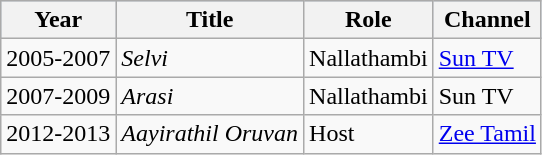<table class="wikitable sortable" border="1">
<tr style="background:#B0C4DE;">
<th>Year</th>
<th>Title</th>
<th>Role</th>
<th>Channel</th>
</tr>
<tr>
<td>2005-2007</td>
<td><em>Selvi</em></td>
<td>Nallathambi</td>
<td><a href='#'>Sun TV</a></td>
</tr>
<tr>
<td>2007-2009</td>
<td><em>Arasi</em></td>
<td>Nallathambi</td>
<td>Sun TV</td>
</tr>
<tr>
<td>2012-2013</td>
<td><em> Aayirathil Oruvan</em></td>
<td>Host</td>
<td><a href='#'>Zee Tamil</a></td>
</tr>
</table>
